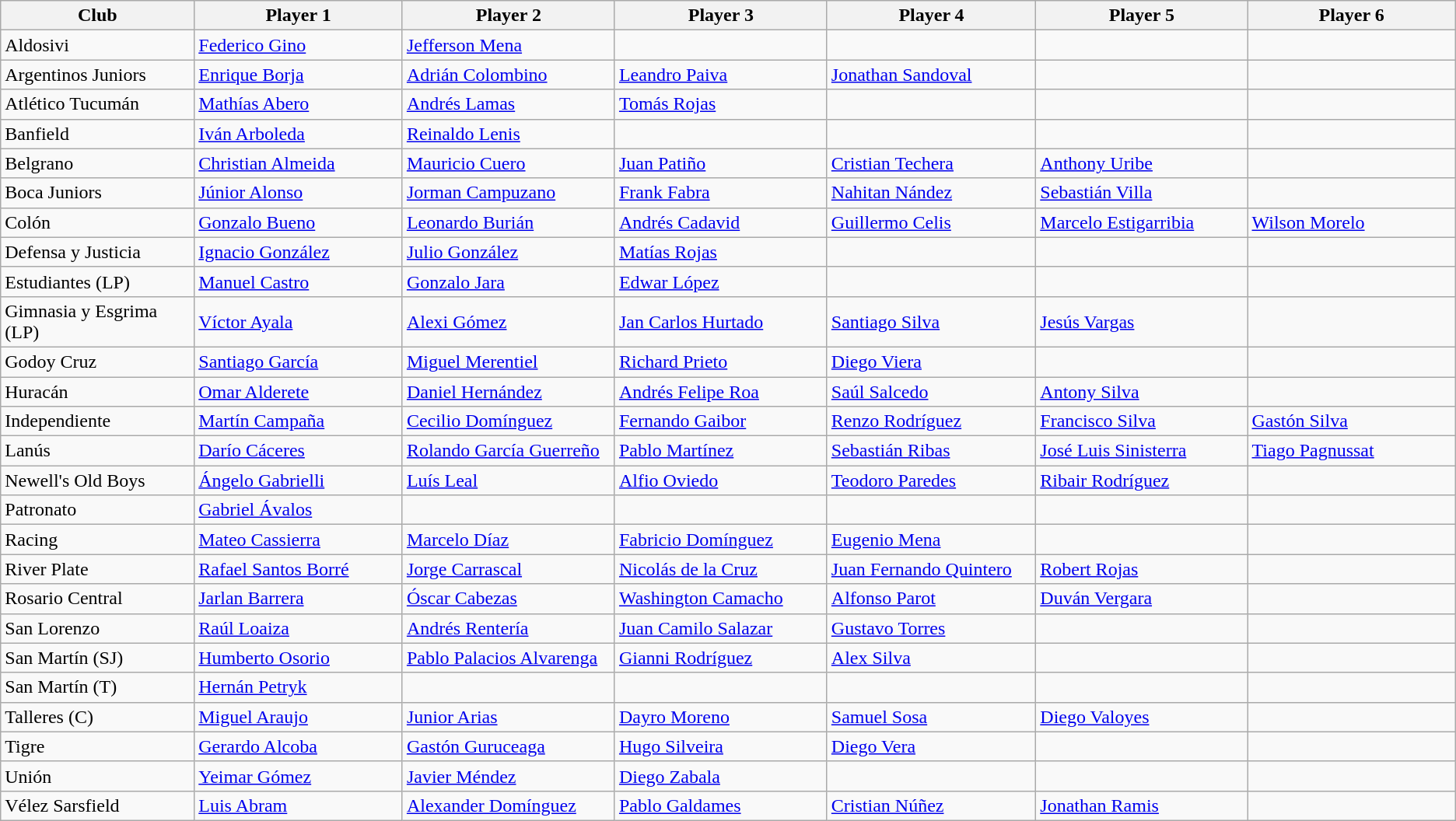<table class="wikitable sortable">
<tr>
<th style="width:190px;">Club</th>
<th style="width:220px;">Player 1</th>
<th style="width:220px;">Player 2</th>
<th style="width:220px;">Player 3</th>
<th style="width:220px;">Player 4</th>
<th style="width:220px;">Player 5</th>
<th style="width:220px;">Player 6</th>
</tr>
<tr>
<td>Aldosivi</td>
<td> <a href='#'>Federico Gino</a></td>
<td> <a href='#'>Jefferson Mena</a></td>
<td></td>
<td></td>
<td></td>
<td></td>
</tr>
<tr>
<td>Argentinos Juniors</td>
<td> <a href='#'>Enrique Borja</a></td>
<td> <a href='#'>Adrián Colombino</a></td>
<td> <a href='#'>Leandro Paiva</a></td>
<td> <a href='#'>Jonathan Sandoval</a></td>
<td></td>
<td></td>
</tr>
<tr>
<td>Atlético Tucumán</td>
<td> <a href='#'>Mathías Abero</a></td>
<td> <a href='#'>Andrés Lamas</a></td>
<td> <a href='#'>Tomás Rojas</a></td>
<td></td>
<td></td>
<td></td>
</tr>
<tr>
<td>Banfield</td>
<td> <a href='#'>Iván Arboleda</a></td>
<td> <a href='#'>Reinaldo Lenis</a></td>
<td></td>
<td></td>
<td></td>
<td></td>
</tr>
<tr>
<td>Belgrano</td>
<td> <a href='#'>Christian Almeida</a></td>
<td> <a href='#'>Mauricio Cuero</a></td>
<td> <a href='#'>Juan Patiño</a></td>
<td> <a href='#'>Cristian Techera</a></td>
<td> <a href='#'>Anthony Uribe</a></td>
<td></td>
</tr>
<tr>
<td>Boca Juniors</td>
<td> <a href='#'>Júnior Alonso</a></td>
<td> <a href='#'>Jorman Campuzano</a></td>
<td> <a href='#'>Frank Fabra</a></td>
<td> <a href='#'>Nahitan Nández</a></td>
<td> <a href='#'>Sebastián Villa</a></td>
<td></td>
</tr>
<tr>
<td>Colón</td>
<td> <a href='#'>Gonzalo Bueno</a></td>
<td> <a href='#'>Leonardo Burián</a></td>
<td> <a href='#'>Andrés Cadavid</a></td>
<td> <a href='#'>Guillermo Celis</a></td>
<td> <a href='#'>Marcelo Estigarribia</a></td>
<td> <a href='#'>Wilson Morelo</a></td>
</tr>
<tr>
<td>Defensa y Justicia</td>
<td> <a href='#'>Ignacio González</a></td>
<td> <a href='#'>Julio González</a></td>
<td> <a href='#'>Matías Rojas</a></td>
<td></td>
<td></td>
<td></td>
</tr>
<tr>
<td>Estudiantes (LP)</td>
<td> <a href='#'>Manuel Castro</a></td>
<td> <a href='#'>Gonzalo Jara</a></td>
<td> <a href='#'>Edwar López</a></td>
<td></td>
<td></td>
<td></td>
</tr>
<tr>
<td>Gimnasia y Esgrima (LP)</td>
<td> <a href='#'>Víctor Ayala</a></td>
<td> <a href='#'>Alexi Gómez</a></td>
<td> <a href='#'>Jan Carlos Hurtado</a></td>
<td> <a href='#'>Santiago Silva</a></td>
<td> <a href='#'>Jesús Vargas</a></td>
<td></td>
</tr>
<tr>
<td>Godoy Cruz</td>
<td> <a href='#'>Santiago García</a></td>
<td> <a href='#'>Miguel Merentiel</a></td>
<td> <a href='#'>Richard Prieto</a></td>
<td> <a href='#'>Diego Viera</a></td>
<td></td>
<td></td>
</tr>
<tr>
<td>Huracán</td>
<td> <a href='#'>Omar Alderete</a></td>
<td> <a href='#'>Daniel Hernández</a></td>
<td> <a href='#'>Andrés Felipe Roa</a></td>
<td> <a href='#'>Saúl Salcedo</a></td>
<td> <a href='#'>Antony Silva</a></td>
<td></td>
</tr>
<tr>
<td>Independiente</td>
<td> <a href='#'>Martín Campaña</a></td>
<td> <a href='#'>Cecilio Domínguez</a></td>
<td> <a href='#'>Fernando Gaibor</a></td>
<td> <a href='#'>Renzo Rodríguez</a></td>
<td> <a href='#'>Francisco Silva</a></td>
<td> <a href='#'>Gastón Silva</a></td>
</tr>
<tr>
<td>Lanús</td>
<td> <a href='#'>Darío Cáceres</a></td>
<td> <a href='#'>Rolando García Guerreño</a></td>
<td> <a href='#'>Pablo Martínez</a></td>
<td> <a href='#'>Sebastián Ribas</a></td>
<td> <a href='#'>José Luis Sinisterra</a></td>
<td> <a href='#'>Tiago Pagnussat</a></td>
</tr>
<tr>
<td>Newell's Old Boys</td>
<td> <a href='#'>Ángelo Gabrielli</a></td>
<td> <a href='#'>Luís Leal</a></td>
<td> <a href='#'>Alfio Oviedo</a></td>
<td> <a href='#'>Teodoro Paredes</a></td>
<td> <a href='#'>Ribair Rodríguez</a></td>
<td></td>
</tr>
<tr>
<td>Patronato</td>
<td> <a href='#'>Gabriel Ávalos</a></td>
<td></td>
<td></td>
<td></td>
<td></td>
<td></td>
</tr>
<tr>
<td>Racing</td>
<td> <a href='#'>Mateo Cassierra</a></td>
<td> <a href='#'>Marcelo Díaz</a></td>
<td> <a href='#'>Fabricio Domínguez</a></td>
<td> <a href='#'>Eugenio Mena</a></td>
<td></td>
<td></td>
</tr>
<tr>
<td>River Plate</td>
<td> <a href='#'>Rafael Santos Borré</a></td>
<td> <a href='#'>Jorge Carrascal</a></td>
<td> <a href='#'>Nicolás de la Cruz</a></td>
<td> <a href='#'>Juan Fernando Quintero</a></td>
<td> <a href='#'>Robert Rojas</a></td>
<td></td>
</tr>
<tr>
<td>Rosario Central</td>
<td> <a href='#'>Jarlan Barrera</a></td>
<td> <a href='#'>Óscar Cabezas</a></td>
<td> <a href='#'>Washington Camacho</a></td>
<td> <a href='#'>Alfonso Parot</a></td>
<td> <a href='#'>Duván Vergara</a></td>
<td></td>
</tr>
<tr>
<td>San Lorenzo</td>
<td> <a href='#'>Raúl Loaiza</a></td>
<td> <a href='#'>Andrés Rentería</a></td>
<td> <a href='#'>Juan Camilo Salazar</a></td>
<td> <a href='#'>Gustavo Torres</a></td>
<td></td>
<td></td>
</tr>
<tr>
<td>San Martín (SJ)</td>
<td> <a href='#'>Humberto Osorio</a></td>
<td> <a href='#'>Pablo Palacios Alvarenga</a></td>
<td> <a href='#'>Gianni Rodríguez</a></td>
<td> <a href='#'>Alex Silva</a></td>
<td></td>
<td></td>
</tr>
<tr>
<td>San Martín (T)</td>
<td> <a href='#'>Hernán Petryk</a></td>
<td></td>
<td></td>
<td></td>
<td></td>
<td></td>
</tr>
<tr>
<td>Talleres (C)</td>
<td> <a href='#'>Miguel Araujo</a></td>
<td> <a href='#'>Junior Arias</a></td>
<td> <a href='#'>Dayro Moreno</a></td>
<td> <a href='#'>Samuel Sosa</a></td>
<td> <a href='#'>Diego Valoyes</a></td>
<td></td>
</tr>
<tr>
<td>Tigre</td>
<td> <a href='#'>Gerardo Alcoba</a></td>
<td> <a href='#'>Gastón Guruceaga</a></td>
<td> <a href='#'>Hugo Silveira</a></td>
<td> <a href='#'>Diego Vera</a></td>
<td></td>
<td></td>
</tr>
<tr>
<td>Unión</td>
<td> <a href='#'>Yeimar Gómez</a></td>
<td> <a href='#'>Javier Méndez</a></td>
<td> <a href='#'>Diego Zabala</a></td>
<td></td>
<td></td>
<td></td>
</tr>
<tr>
<td>Vélez Sarsfield</td>
<td> <a href='#'>Luis Abram</a></td>
<td> <a href='#'>Alexander Domínguez</a></td>
<td> <a href='#'>Pablo Galdames</a></td>
<td> <a href='#'>Cristian Núñez</a></td>
<td> <a href='#'>Jonathan Ramis</a></td>
<td></td>
</tr>
</table>
